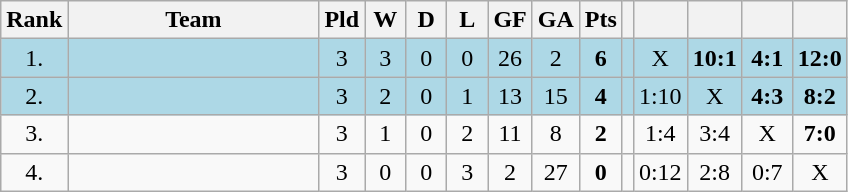<table class="wikitable">
<tr>
<th bgcolor="#efefef">Rank</th>
<th bgcolor="#efefef" width="160">Team</th>
<th bgcolor="#efefef" width="20">Pld</th>
<th bgcolor="#efefef" width="20">W</th>
<th bgcolor="#efefef" width="20">D</th>
<th bgcolor="#efefef" width="20">L</th>
<th bgcolor="#efefef" width="20">GF</th>
<th bgcolor="#efefef" width="20">GA</th>
<th bgcolor="#efefef" width="20">Pts</th>
<th bgcolor="#efefef"></th>
<th bgcolor="#efefef" width="26"></th>
<th bgcolor="#efefef" width="26"></th>
<th bgcolor="#efefef" width="26"></th>
<th bgcolor="#efefef" width="26"></th>
</tr>
<tr align=center bgcolor=lightblue>
<td>1.</td>
<td align=left></td>
<td>3</td>
<td>3</td>
<td>0</td>
<td>0</td>
<td>26</td>
<td>2</td>
<td><strong>6</strong></td>
<td></td>
<td>X</td>
<td><strong>10:1</strong></td>
<td><strong>4:1</strong></td>
<td><strong>12:0</strong></td>
</tr>
<tr align=center bgcolor=lightblue>
<td>2.</td>
<td align=left></td>
<td>3</td>
<td>2</td>
<td>0</td>
<td>1</td>
<td>13</td>
<td>15</td>
<td><strong>4</strong></td>
<td></td>
<td>1:10</td>
<td>X</td>
<td><strong>4:3</strong></td>
<td><strong>8:2</strong></td>
</tr>
<tr align=center>
<td>3.</td>
<td align=left></td>
<td>3</td>
<td>1</td>
<td>0</td>
<td>2</td>
<td>11</td>
<td>8</td>
<td><strong>2</strong></td>
<td></td>
<td>1:4</td>
<td>3:4</td>
<td>X</td>
<td><strong>7:0</strong></td>
</tr>
<tr align=center>
<td>4.</td>
<td align=left></td>
<td>3</td>
<td>0</td>
<td>0</td>
<td>3</td>
<td>2</td>
<td>27</td>
<td><strong>0</strong></td>
<td></td>
<td>0:12</td>
<td>2:8</td>
<td>0:7</td>
<td>X</td>
</tr>
</table>
